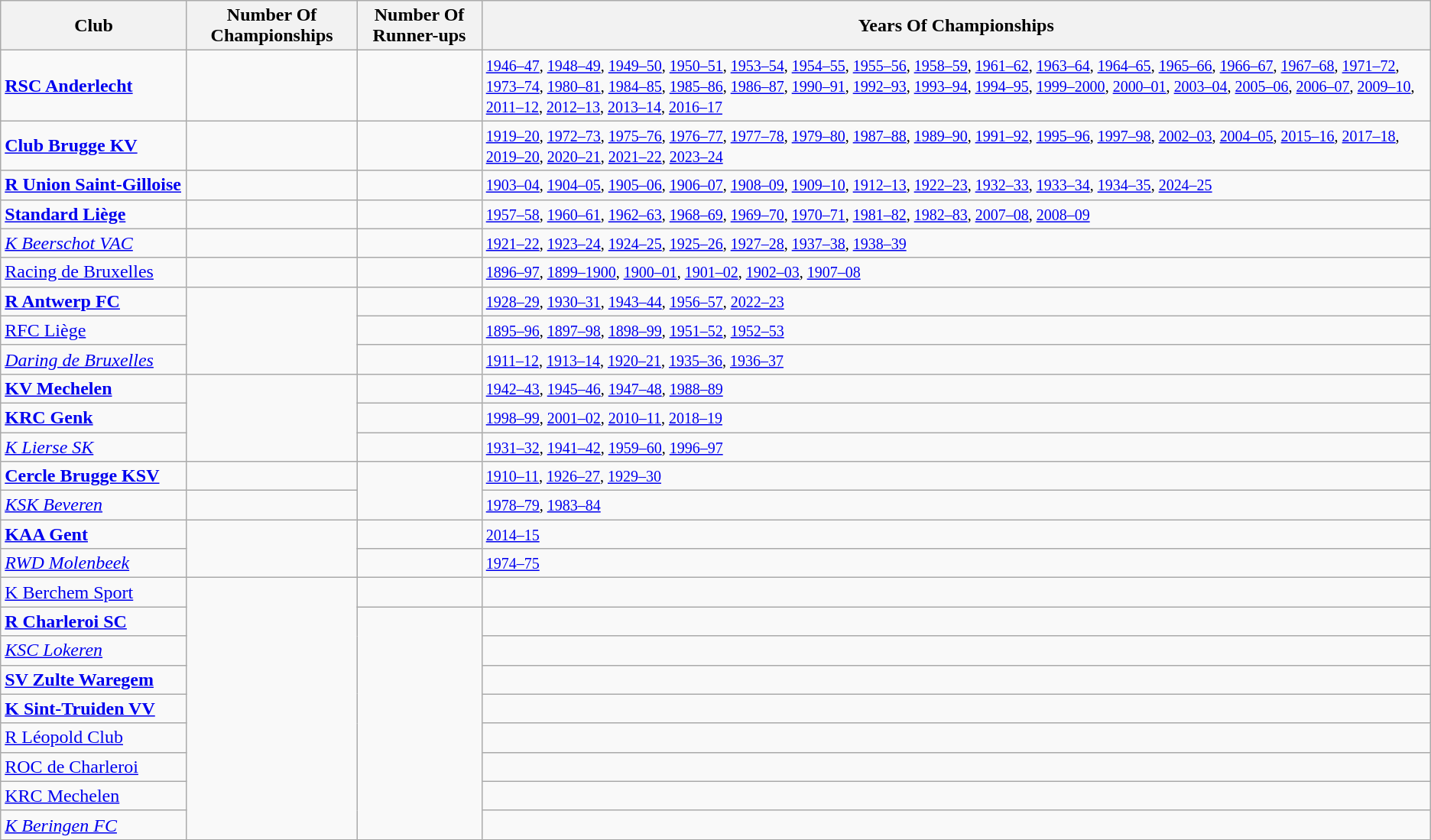<table class="wikitable sortable">
<tr>
<th width="155">Club</th>
<th>Number Of Championships</th>
<th>Number Of Runner-ups</th>
<th>Years Of Championships</th>
</tr>
<tr>
<td><strong><a href='#'>RSC Anderlecht</a></strong> </td>
<td></td>
<td></td>
<td><small> <a href='#'>1946–47</a>, <a href='#'>1948–49</a>, <a href='#'>1949–50</a>, <a href='#'>1950–51</a>, <a href='#'>1953–54</a>, <a href='#'>1954–55</a>, <a href='#'>1955–56</a>, <a href='#'>1958–59</a>, <a href='#'>1961–62</a>, <a href='#'>1963–64</a>, <a href='#'>1964–65</a>, <a href='#'>1965–66</a>, <a href='#'>1966–67</a>, <a href='#'>1967–68</a>, <a href='#'>1971–72</a>, <a href='#'>1973–74</a>, <a href='#'>1980–81</a>, <a href='#'>1984–85</a>, <a href='#'>1985–86</a>, <a href='#'>1986–87</a>, <a href='#'>1990–91</a>, <a href='#'>1992–93</a>, <a href='#'>1993–94</a>, <a href='#'>1994–95</a>, <a href='#'>1999–2000</a>, <a href='#'>2000–01</a>, <a href='#'>2003–04</a>, <a href='#'>2005–06</a>, <a href='#'>2006–07</a>, <a href='#'>2009–10</a>, <a href='#'>2011–12</a>, <a href='#'>2012–13</a>, <a href='#'>2013–14</a>, <a href='#'>2016–17</a> </small></td>
</tr>
<tr>
<td><strong><a href='#'>Club Brugge KV</a></strong> </td>
<td></td>
<td></td>
<td><small> <a href='#'>1919–20</a>, <a href='#'>1972–73</a>, <a href='#'>1975–76</a>, <a href='#'>1976–77</a>, <a href='#'>1977–78</a>, <a href='#'>1979–80</a>, <a href='#'>1987–88</a>, <a href='#'>1989–90</a>, <a href='#'>1991–92</a>, <a href='#'>1995–96</a>, <a href='#'>1997–98</a>, <a href='#'>2002–03</a>, <a href='#'>2004–05</a>, <a href='#'>2015–16</a>, <a href='#'>2017–18</a>, <a href='#'>2019–20</a>, <a href='#'>2020–21</a>,  <a href='#'>2021–22</a>, <a href='#'>2023–24</a>  </small></td>
</tr>
<tr>
<td><strong><a href='#'>R Union Saint-Gilloise</a></strong> </td>
<td></td>
<td></td>
<td><small> <a href='#'>1903–04</a>, <a href='#'>1904–05</a>, <a href='#'>1905–06</a>, <a href='#'>1906–07</a>, <a href='#'>1908–09</a>, <a href='#'>1909–10</a>, <a href='#'>1912–13</a>, <a href='#'>1922–23</a>, <a href='#'>1932–33</a>, <a href='#'>1933–34</a>, <a href='#'>1934–35</a>, <a href='#'>2024–25</a></small></td>
</tr>
<tr>
<td><strong><a href='#'>Standard Liège</a></strong> </td>
<td></td>
<td></td>
<td><small> <a href='#'>1957–58</a>, <a href='#'>1960–61</a>, <a href='#'>1962–63</a>, <a href='#'>1968–69</a>, <a href='#'>1969–70</a>, <a href='#'>1970–71</a>, <a href='#'>1981–82</a>, <a href='#'>1982–83</a>, <a href='#'>2007–08</a>, <a href='#'>2008–09</a> </small></td>
</tr>
<tr>
<td><em><a href='#'>K Beerschot VAC</a></em></td>
<td></td>
<td></td>
<td><small> <a href='#'>1921–22</a>, <a href='#'>1923–24</a>, <a href='#'>1924–25</a>, <a href='#'>1925–26</a>, <a href='#'>1927–28</a>, <a href='#'>1937–38</a>, <a href='#'>1938–39</a> </small></td>
</tr>
<tr>
<td><a href='#'>Racing de Bruxelles</a></td>
<td></td>
<td></td>
<td><small> <a href='#'>1896–97</a>, <a href='#'>1899–1900</a>, <a href='#'>1900–01</a>, <a href='#'>1901–02</a>, <a href='#'>1902–03</a>, <a href='#'>1907–08</a> </small></td>
</tr>
<tr>
<td><strong><a href='#'>R Antwerp FC</a></strong></td>
<td rowspan="3"></td>
<td></td>
<td><small> <a href='#'>1928–29</a>, <a href='#'>1930–31</a>, <a href='#'>1943–44</a>, <a href='#'>1956–57</a>, <a href='#'>2022–23</a> </small></td>
</tr>
<tr>
<td><a href='#'>RFC Liège</a></td>
<td></td>
<td><small> <a href='#'>1895–96</a>, <a href='#'>1897–98</a>, <a href='#'>1898–99</a>, <a href='#'>1951–52</a>, <a href='#'>1952–53</a> </small></td>
</tr>
<tr>
<td><em><a href='#'>Daring de Bruxelles</a></em></td>
<td></td>
<td><small> <a href='#'>1911–12</a>, <a href='#'>1913–14</a>, <a href='#'>1920–21</a>, <a href='#'>1935–36</a>, <a href='#'>1936–37</a> </small></td>
</tr>
<tr>
<td><strong><a href='#'>KV Mechelen</a></strong></td>
<td rowspan="3"></td>
<td></td>
<td><small> <a href='#'>1942–43</a>, <a href='#'>1945–46</a>, <a href='#'>1947–48</a>, <a href='#'>1988–89</a> </small></td>
</tr>
<tr>
<td><strong><a href='#'>KRC Genk</a></strong></td>
<td></td>
<td><small> <a href='#'>1998–99</a>, <a href='#'>2001–02</a>, <a href='#'>2010–11</a>, <a href='#'>2018–19</a> </small></td>
</tr>
<tr>
<td><em><a href='#'>K Lierse SK</a></em></td>
<td></td>
<td><small> <a href='#'>1931–32</a>, <a href='#'>1941–42</a>, <a href='#'>1959–60</a>, <a href='#'>1996–97</a> </small></td>
</tr>
<tr>
<td><strong><a href='#'>Cercle Brugge KSV</a></strong></td>
<td></td>
<td rowspan="2"></td>
<td><small> <a href='#'>1910–11</a>, <a href='#'>1926–27</a>, <a href='#'>1929–30</a> </small></td>
</tr>
<tr>
<td><em><a href='#'>KSK Beveren</a></em></td>
<td></td>
<td><small> <a href='#'>1978–79</a>, <a href='#'>1983–84</a> </small></td>
</tr>
<tr>
<td><strong><a href='#'>KAA Gent</a></strong></td>
<td rowspan="2"></td>
<td></td>
<td><small> <a href='#'>2014–15</a> </small></td>
</tr>
<tr>
<td><em><a href='#'>RWD Molenbeek</a></em></td>
<td></td>
<td><small> <a href='#'>1974–75</a> </small></td>
</tr>
<tr>
<td><a href='#'>K Berchem Sport</a></td>
<td rowspan="9"></td>
<td></td>
<td></td>
</tr>
<tr>
<td><strong><a href='#'>R Charleroi SC</a></strong></td>
<td rowspan="8"></td>
<td></td>
</tr>
<tr>
<td><em><a href='#'>KSC Lokeren</a></em></td>
<td></td>
</tr>
<tr>
<td><strong><a href='#'>SV Zulte Waregem</a></strong></td>
<td></td>
</tr>
<tr>
<td><strong><a href='#'>K Sint-Truiden VV</a></strong></td>
<td></td>
</tr>
<tr>
<td><a href='#'>R Léopold Club</a></td>
<td></td>
</tr>
<tr>
<td><a href='#'>ROC de Charleroi</a></td>
<td></td>
</tr>
<tr>
<td><a href='#'>KRC Mechelen</a></td>
<td></td>
</tr>
<tr>
<td><em><a href='#'>K Beringen FC</a></em></td>
<td></td>
</tr>
</table>
